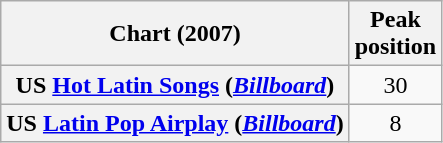<table class="wikitable sortable plainrowheaders" style="text-align:center">
<tr>
<th align="left">Chart (2007)</th>
<th align="left">Peak<br>position</th>
</tr>
<tr>
<th scope="row">US <a href='#'>Hot Latin Songs</a> (<a href='#'><em>Billboard</em></a>)</th>
<td style="text-align:center;">30</td>
</tr>
<tr>
<th scope="row">US <a href='#'>Latin Pop Airplay</a> (<a href='#'><em>Billboard</em></a>)</th>
<td style="text-align:center;">8</td>
</tr>
</table>
